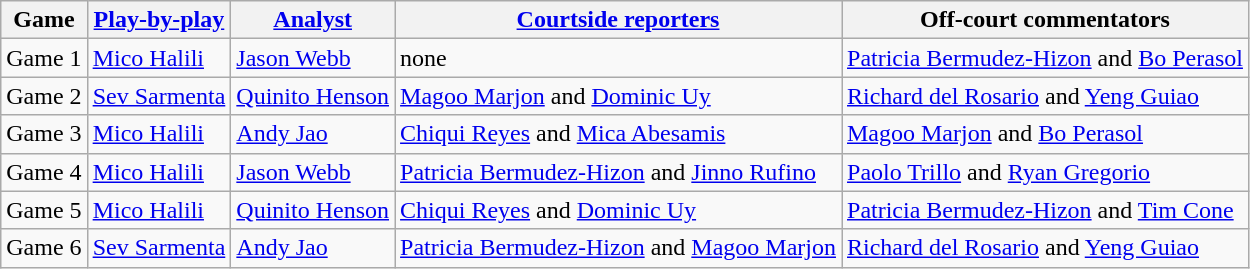<table class=wikitable>
<tr>
<th>Game</th>
<th><a href='#'>Play-by-play</a></th>
<th><a href='#'>Analyst</a></th>
<th><a href='#'>Courtside reporters</a></th>
<th>Off-court commentators</th>
</tr>
<tr>
<td>Game 1</td>
<td><a href='#'>Mico Halili</a></td>
<td><a href='#'>Jason Webb</a></td>
<td>none</td>
<td><a href='#'>Patricia Bermudez-Hizon</a> and <a href='#'>Bo Perasol</a></td>
</tr>
<tr>
<td>Game 2</td>
<td><a href='#'>Sev Sarmenta</a></td>
<td><a href='#'>Quinito Henson</a></td>
<td><a href='#'>Magoo Marjon</a> and <a href='#'>Dominic Uy</a></td>
<td><a href='#'>Richard del Rosario</a> and <a href='#'>Yeng Guiao</a></td>
</tr>
<tr>
<td>Game 3</td>
<td><a href='#'>Mico Halili</a></td>
<td><a href='#'>Andy Jao</a></td>
<td><a href='#'>Chiqui Reyes</a> and <a href='#'>Mica Abesamis</a></td>
<td><a href='#'>Magoo Marjon</a> and <a href='#'>Bo Perasol</a></td>
</tr>
<tr>
<td>Game 4</td>
<td><a href='#'>Mico Halili</a></td>
<td><a href='#'>Jason Webb</a></td>
<td><a href='#'>Patricia Bermudez-Hizon</a> and <a href='#'>Jinno Rufino</a></td>
<td><a href='#'>Paolo Trillo</a> and <a href='#'>Ryan Gregorio</a></td>
</tr>
<tr>
<td>Game 5</td>
<td><a href='#'>Mico Halili</a></td>
<td><a href='#'>Quinito Henson</a></td>
<td><a href='#'>Chiqui Reyes</a> and <a href='#'>Dominic Uy</a></td>
<td><a href='#'>Patricia Bermudez-Hizon</a> and <a href='#'>Tim Cone</a></td>
</tr>
<tr>
<td>Game 6</td>
<td><a href='#'>Sev Sarmenta</a></td>
<td><a href='#'>Andy Jao</a></td>
<td><a href='#'>Patricia Bermudez-Hizon</a> and <a href='#'>Magoo Marjon</a></td>
<td><a href='#'>Richard del Rosario</a> and <a href='#'>Yeng Guiao</a></td>
</tr>
</table>
